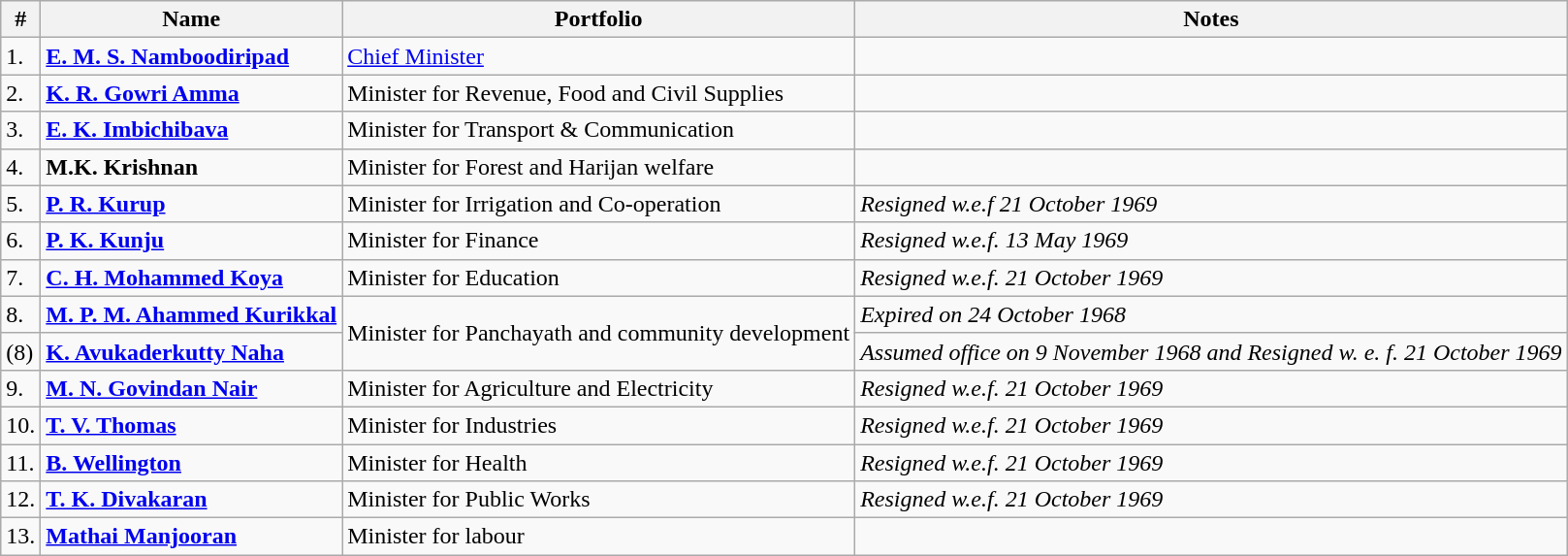<table class="wikitable sortable">
<tr>
<th>#</th>
<th>Name</th>
<th>Portfolio</th>
<th>Notes</th>
</tr>
<tr>
<td>1.</td>
<td><strong><a href='#'>E. M. S. Namboodiripad</a></strong></td>
<td><a href='#'>Chief Minister</a></td>
<td></td>
</tr>
<tr>
<td>2.</td>
<td><strong><a href='#'>K. R. Gowri Amma</a></strong></td>
<td>Minister for Revenue, Food and Civil Supplies</td>
<td></td>
</tr>
<tr>
<td>3.</td>
<td><strong><a href='#'>E. K. Imbichibava</a></strong></td>
<td>Minister for Transport & Communication</td>
<td></td>
</tr>
<tr>
<td>4.</td>
<td><strong>M.K. Krishnan</strong></td>
<td>Minister for Forest and Harijan welfare</td>
<td></td>
</tr>
<tr>
<td>5.</td>
<td><strong><a href='#'>P. R. Kurup</a></strong></td>
<td>Minister for Irrigation and Co-operation</td>
<td><em>Resigned w.e.f 21 October 1969</em></td>
</tr>
<tr>
<td>6.</td>
<td><strong><a href='#'>P. K. Kunju</a></strong></td>
<td>Minister for Finance</td>
<td><em>Resigned w.e.f. 13 May 1969</em></td>
</tr>
<tr>
<td>7.</td>
<td><strong><a href='#'>C. H. Mohammed Koya</a></strong></td>
<td>Minister for Education</td>
<td><em>Resigned w.e.f. 21 October 1969</em></td>
</tr>
<tr>
<td>8.</td>
<td><strong><a href='#'>M. P. M. Ahammed Kurikkal</a></strong></td>
<td rowspan=2>Minister for Panchayath and community development</td>
<td><em>Expired on 24 October 1968</em></td>
</tr>
<tr>
<td>(8)</td>
<td><strong><a href='#'>K. Avukaderkutty Naha</a></strong></td>
<td><em>Assumed office on 9 November 1968 and Resigned w. e. f. 21 October 1969</em></td>
</tr>
<tr>
<td>9.</td>
<td><strong><a href='#'>M. N. Govindan Nair</a></strong></td>
<td>Minister for Agriculture and Electricity</td>
<td><em>Resigned w.e.f. 21 October 1969</em></td>
</tr>
<tr>
<td>10.</td>
<td><strong><a href='#'>T. V. Thomas</a></strong></td>
<td>Minister for Industries</td>
<td><em>Resigned w.e.f. 21 October 1969</em></td>
</tr>
<tr>
<td>11.</td>
<td><strong><a href='#'>B. Wellington</a></strong></td>
<td>Minister for Health</td>
<td><em>Resigned w.e.f. 21 October 1969</em></td>
</tr>
<tr>
<td>12.</td>
<td><strong><a href='#'>T. K. Divakaran</a></strong></td>
<td>Minister for Public Works</td>
<td><em>Resigned w.e.f. 21 October 1969</em></td>
</tr>
<tr>
<td>13.</td>
<td><strong><a href='#'>Mathai Manjooran</a></strong></td>
<td>Minister for labour</td>
<td></td>
</tr>
</table>
